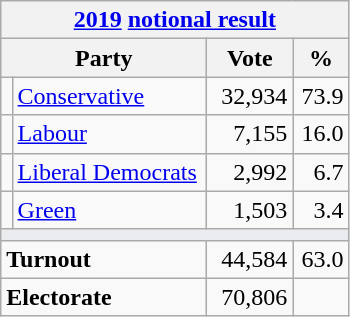<table class="wikitable">
<tr>
<th colspan="4"><a href='#'>2019</a> <a href='#'>notional result</a></th>
</tr>
<tr>
<th bgcolor="#DDDDFF" width="130px" colspan="2">Party</th>
<th bgcolor="#DDDDFF" width="50px">Vote</th>
<th bgcolor="#DDDDFF" width="30px">%</th>
</tr>
<tr>
<td></td>
<td><a href='#'>Conservative</a></td>
<td align=right>32,934</td>
<td align=right>73.9</td>
</tr>
<tr>
<td></td>
<td><a href='#'>Labour</a></td>
<td align=right>7,155</td>
<td align=right>16.0</td>
</tr>
<tr>
<td></td>
<td><a href='#'>Liberal Democrats</a></td>
<td align=right>2,992</td>
<td align=right>6.7</td>
</tr>
<tr>
<td></td>
<td><a href='#'>Green</a></td>
<td align=right>1,503</td>
<td align=right>3.4</td>
</tr>
<tr>
<td colspan="4" bgcolor="#EAECF0"></td>
</tr>
<tr>
<td colspan="2"><strong>Turnout</strong></td>
<td align=right>44,584</td>
<td align=right>63.0</td>
</tr>
<tr>
<td colspan="2"><strong>Electorate</strong></td>
<td align=right>70,806</td>
</tr>
</table>
